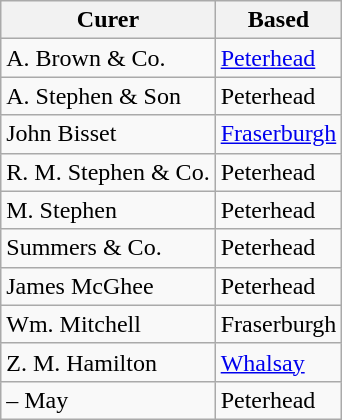<table class="wikitable sortable mw-collapsible">
<tr>
<th>Curer</th>
<th>Based</th>
</tr>
<tr>
<td>A. Brown & Co.</td>
<td><a href='#'>Peterhead</a></td>
</tr>
<tr>
<td>A. Stephen & Son</td>
<td>Peterhead</td>
</tr>
<tr>
<td>John Bisset</td>
<td><a href='#'>Fraserburgh</a></td>
</tr>
<tr>
<td>R. M. Stephen & Co.</td>
<td>Peterhead</td>
</tr>
<tr>
<td>M. Stephen</td>
<td>Peterhead</td>
</tr>
<tr>
<td>Summers & Co.</td>
<td>Peterhead</td>
</tr>
<tr>
<td>James McGhee</td>
<td>Peterhead</td>
</tr>
<tr>
<td>Wm. Mitchell</td>
<td>Fraserburgh</td>
</tr>
<tr>
<td>Z. M. Hamilton</td>
<td><a href='#'>Whalsay</a></td>
</tr>
<tr>
<td>– May</td>
<td>Peterhead</td>
</tr>
</table>
